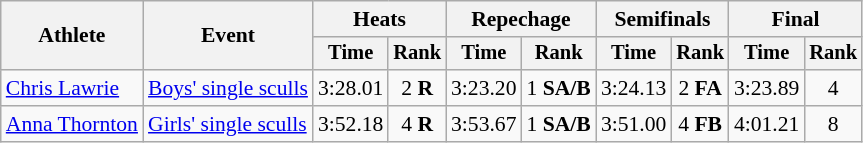<table class="wikitable" style="font-size:90%">
<tr>
<th rowspan="2">Athlete</th>
<th rowspan="2">Event</th>
<th colspan="2">Heats</th>
<th colspan="2">Repechage</th>
<th colspan="2">Semifinals</th>
<th colspan="2">Final</th>
</tr>
<tr style="font-size:95%">
<th>Time</th>
<th>Rank</th>
<th>Time</th>
<th>Rank</th>
<th>Time</th>
<th>Rank</th>
<th>Time</th>
<th>Rank</th>
</tr>
<tr align=center>
<td align=left><a href='#'>Chris Lawrie</a></td>
<td align=left><a href='#'>Boys' single sculls</a></td>
<td>3:28.01</td>
<td>2 <strong>R</strong></td>
<td>3:23.20</td>
<td>1 <strong>SA/B</strong></td>
<td>3:24.13</td>
<td>2 <strong>FA</strong></td>
<td>3:23.89</td>
<td>4</td>
</tr>
<tr align=center>
<td align=left><a href='#'>Anna Thornton</a></td>
<td align=left><a href='#'>Girls' single sculls</a></td>
<td>3:52.18</td>
<td>4 <strong>R</strong></td>
<td>3:53.67</td>
<td>1 <strong>SA/B</strong></td>
<td>3:51.00</td>
<td>4 <strong>FB</strong></td>
<td>4:01.21</td>
<td>8</td>
</tr>
</table>
